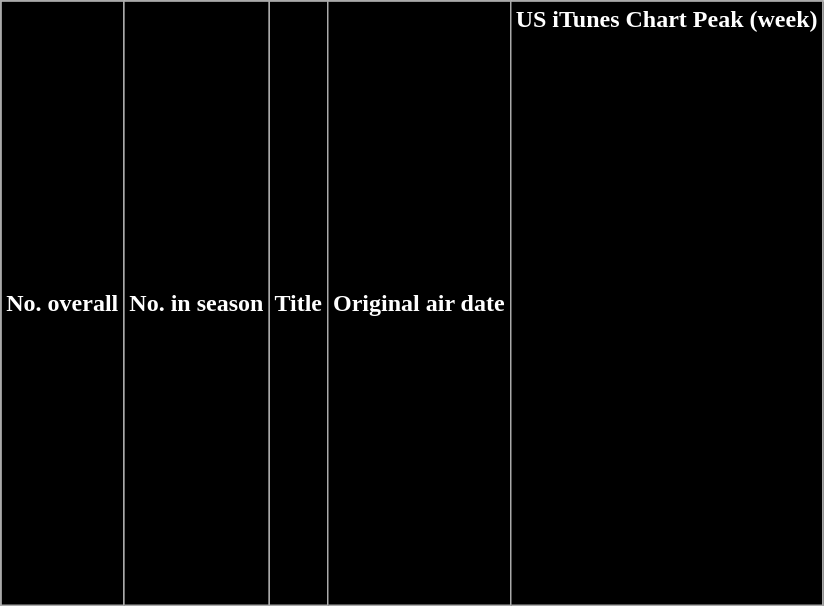<table class="wikitable plainrowheaders">
<tr style="color:white">
<th style="background-color: #000000;">No. overall</th>
<th style="background-color: #000000;">No. in season</th>
<th style="background-color: #000000;">Title</th>
<th style="background-color: #000000;">Original air date</th>
<th style="background-color: #000000;">US iTunes Chart Peak (week)<br><br><br><br><br><br><br><br><br><br><br><br><br><br><br><br><br><br><br><br><br><br>
</th>
</tr>
</table>
